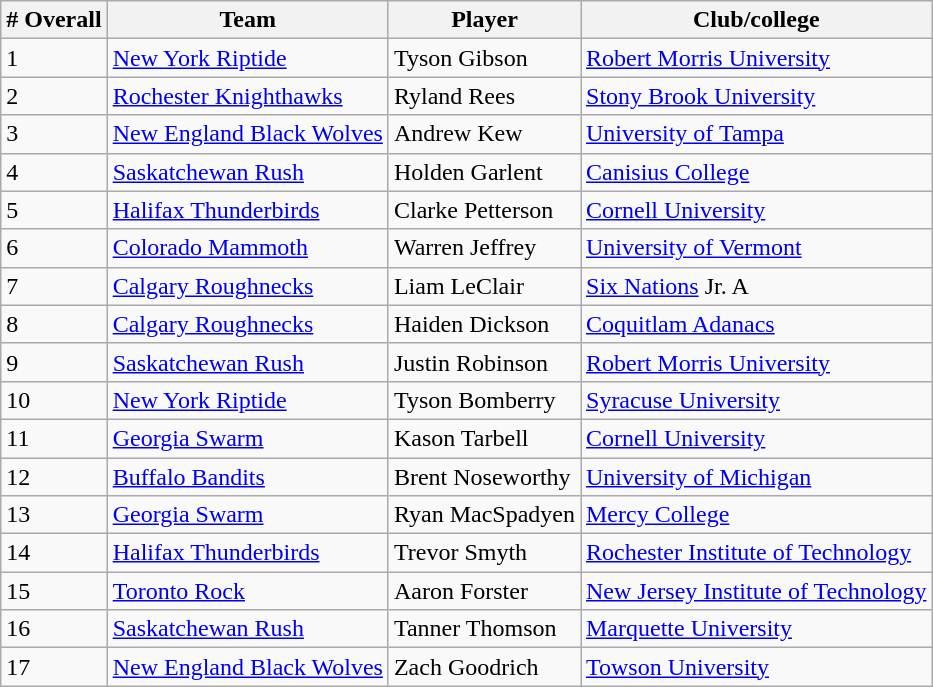<table class="wikitable">
<tr>
<th># Overall</th>
<th>Team</th>
<th>Player</th>
<th>Club/college</th>
</tr>
<tr>
<td>1</td>
<td><a href='#'>New York Riptide</a></td>
<td>Tyson Gibson</td>
<td><a href='#'>Robert Morris University</a></td>
</tr>
<tr>
<td>2</td>
<td><a href='#'>Rochester Knighthawks</a></td>
<td>Ryland Rees</td>
<td><a href='#'>Stony Brook University</a></td>
</tr>
<tr>
<td>3</td>
<td><a href='#'>New England Black Wolves</a></td>
<td>Andrew Kew</td>
<td><a href='#'>University of Tampa</a></td>
</tr>
<tr>
<td>4</td>
<td><a href='#'>Saskatchewan Rush</a></td>
<td>Holden Garlent</td>
<td><a href='#'>Canisius College</a></td>
</tr>
<tr>
<td>5</td>
<td><a href='#'>Halifax Thunderbirds</a></td>
<td>Clarke Petterson</td>
<td><a href='#'>Cornell University</a></td>
</tr>
<tr>
<td>6</td>
<td><a href='#'>Colorado Mammoth</a></td>
<td>Warren Jeffrey</td>
<td><a href='#'>University of Vermont</a></td>
</tr>
<tr>
<td>7</td>
<td><a href='#'>Calgary Roughnecks</a></td>
<td>Liam LeClair</td>
<td><a href='#'>Six Nations</a> Jr. A</td>
</tr>
<tr>
<td>8</td>
<td><a href='#'>Calgary Roughnecks</a></td>
<td>Haiden Dickson</td>
<td><a href='#'>Coquitlam Adanacs</a></td>
</tr>
<tr>
<td>9</td>
<td><a href='#'>Saskatchewan Rush</a></td>
<td>Justin Robinson</td>
<td><a href='#'>Robert Morris University</a></td>
</tr>
<tr>
<td>10</td>
<td><a href='#'>New York Riptide</a></td>
<td>Tyson Bomberry</td>
<td><a href='#'>Syracuse University</a></td>
</tr>
<tr>
<td>11</td>
<td><a href='#'>Georgia Swarm</a></td>
<td>Kason Tarbell</td>
<td><a href='#'>Cornell University</a></td>
</tr>
<tr>
<td>12</td>
<td><a href='#'>Buffalo Bandits</a></td>
<td>Brent Noseworthy</td>
<td><a href='#'>University of Michigan</a></td>
</tr>
<tr>
<td>13</td>
<td><a href='#'>Georgia Swarm</a></td>
<td>Ryan MacSpadyen</td>
<td><a href='#'>Mercy College</a></td>
</tr>
<tr>
<td>14</td>
<td><a href='#'>Halifax Thunderbirds</a></td>
<td>Trevor Smyth</td>
<td><a href='#'>Rochester Institute of Technology</a></td>
</tr>
<tr>
<td>15</td>
<td><a href='#'>Toronto Rock</a></td>
<td>Aaron Forster</td>
<td><a href='#'>New Jersey Institute of Technology</a></td>
</tr>
<tr>
<td>16</td>
<td><a href='#'>Saskatchewan Rush</a></td>
<td>Tanner Thomson</td>
<td><a href='#'>Marquette University</a></td>
</tr>
<tr>
<td>17</td>
<td><a href='#'>New England Black Wolves</a></td>
<td>Zach Goodrich</td>
<td><a href='#'>Towson University</a></td>
</tr>
</table>
